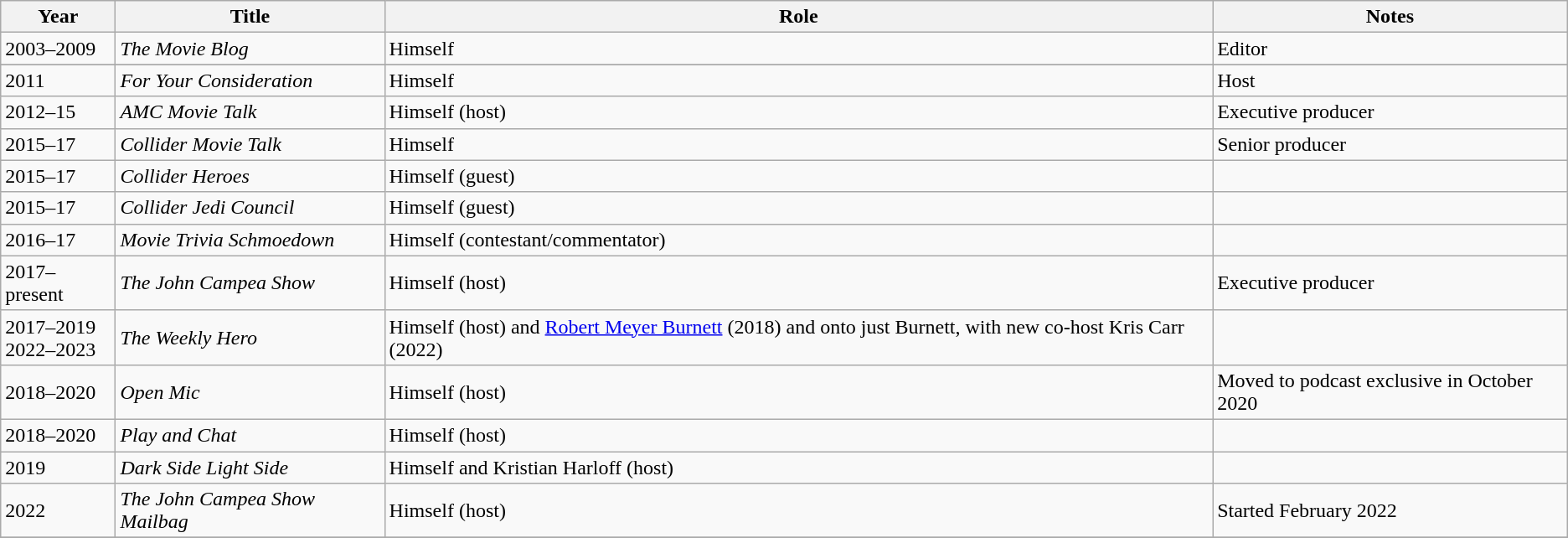<table class="wikitable sortable">
<tr>
<th>Year</th>
<th>Title</th>
<th class="unsortable">Role</th>
<th>Notes</th>
</tr>
<tr>
<td>2003–2009</td>
<td><em>The Movie Blog</em></td>
<td>Himself</td>
<td>Editor</td>
</tr>
<tr>
</tr>
<tr>
<td>2011</td>
<td><em>For Your Consideration</em></td>
<td>Himself</td>
<td>Host</td>
</tr>
<tr>
<td>2012–15</td>
<td><em>AMC Movie Talk</em></td>
<td>Himself (host)</td>
<td>Executive producer</td>
</tr>
<tr>
<td>2015–17</td>
<td><em>Collider Movie Talk</em></td>
<td>Himself</td>
<td>Senior producer</td>
</tr>
<tr>
<td>2015–17</td>
<td><em>Collider Heroes</em></td>
<td>Himself (guest)</td>
<td></td>
</tr>
<tr>
<td>2015–17</td>
<td><em>Collider Jedi Council</em></td>
<td>Himself (guest)</td>
<td></td>
</tr>
<tr>
<td>2016–17</td>
<td><em>Movie Trivia Schmoedown</em></td>
<td>Himself (contestant/commentator)</td>
<td></td>
</tr>
<tr>
<td>2017–present</td>
<td><em>The John Campea Show</em></td>
<td>Himself (host)</td>
<td>Executive producer</td>
</tr>
<tr>
<td>2017–2019<br>2022–2023</td>
<td><em>The Weekly Hero</em></td>
<td>Himself (host) and <a href='#'>Robert Meyer Burnett</a> (2018) and onto just Burnett, with new co-host Kris Carr (2022)</td>
<td></td>
</tr>
<tr>
<td>2018–2020</td>
<td><em>Open Mic</em></td>
<td>Himself (host)</td>
<td>Moved to podcast exclusive in October 2020</td>
</tr>
<tr>
<td>2018–2020</td>
<td><em>Play and Chat</em></td>
<td>Himself (host)</td>
<td></td>
</tr>
<tr>
<td>2019</td>
<td><em>Dark Side Light Side</em></td>
<td>Himself and Kristian Harloff (host)</td>
<td></td>
</tr>
<tr>
<td>2022</td>
<td><em>The John Campea Show Mailbag</em></td>
<td>Himself (host)</td>
<td>Started February 2022</td>
</tr>
<tr>
</tr>
</table>
